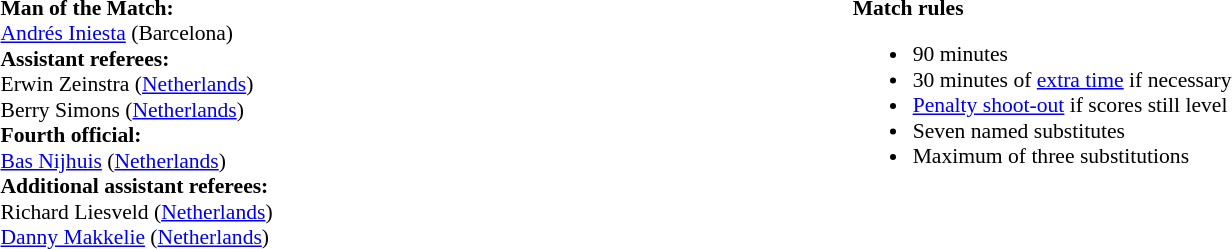<table width=100% style="font-size: 90%">
<tr>
<td><br><strong>Man of the Match:</strong>
<br><a href='#'>Andrés Iniesta</a> (Barcelona)<br><strong>Assistant referees:</strong>
<br>Erwin Zeinstra (<a href='#'>Netherlands</a>)
<br>Berry Simons (<a href='#'>Netherlands</a>)
<br><strong>Fourth official:</strong>
<br><a href='#'>Bas Nijhuis</a> (<a href='#'>Netherlands</a>)
<br><strong>Additional assistant referees:</strong>
<br>Richard Liesveld (<a href='#'>Netherlands</a>)
<br><a href='#'>Danny Makkelie</a> (<a href='#'>Netherlands</a>)</td>
<td width=55% valign=top><br><strong>Match rules</strong><ul><li>90 minutes</li><li>30 minutes of <a href='#'>extra time</a> if necessary</li><li><a href='#'>Penalty shoot-out</a> if scores still level</li><li>Seven named substitutes</li><li>Maximum of three substitutions</li></ul></td>
</tr>
</table>
